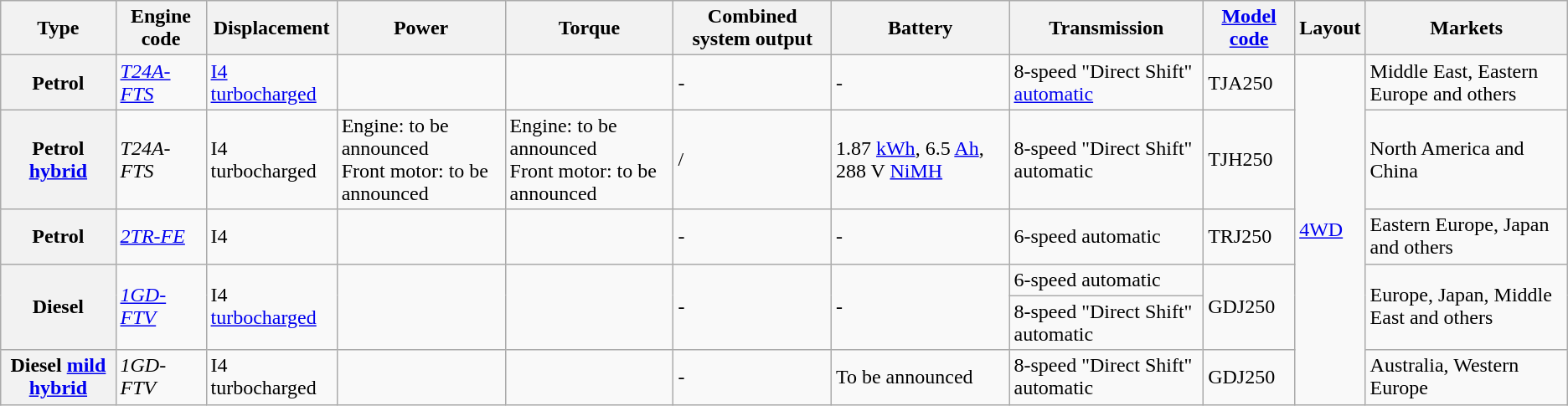<table class="wikitable" style="text-align:left">
<tr>
<th>Type</th>
<th>Engine code</th>
<th>Displacement</th>
<th>Power</th>
<th>Torque</th>
<th>Combined system output</th>
<th>Battery</th>
<th>Transmission</th>
<th><a href='#'>Model code</a></th>
<th>Layout</th>
<th>Markets</th>
</tr>
<tr>
<th>Petrol</th>
<td><em><a href='#'>T24A-FTS</a></em></td>
<td> <a href='#'>I4</a> <a href='#'>turbocharged</a></td>
<td></td>
<td></td>
<td>-</td>
<td>-</td>
<td>8-speed "Direct Shift" <a href='#'>automatic</a></td>
<td>TJA250</td>
<td rowspan="6"><a href='#'>4WD</a></td>
<td>Middle East, Eastern Europe and others</td>
</tr>
<tr>
<th>Petrol <a href='#'>hybrid</a></th>
<td><em>T24A-FTS</em></td>
<td> I4 turbocharged</td>
<td>Engine: to be announced<br>Front motor: to be announced</td>
<td>Engine: to be announced<br>Front motor: to be announced</td>
<td> / </td>
<td>1.87 <a href='#'>kWh</a>, 6.5 <a href='#'>Ah</a>, 288 V <a href='#'>NiMH</a></td>
<td>8-speed "Direct Shift" automatic</td>
<td>TJH250</td>
<td>North America and China</td>
</tr>
<tr>
<th>Petrol</th>
<td><em><a href='#'>2TR-FE</a></em></td>
<td> I4</td>
<td></td>
<td></td>
<td>-</td>
<td>-</td>
<td>6-speed automatic</td>
<td>TRJ250</td>
<td>Eastern Europe, Japan and others</td>
</tr>
<tr>
<th rowspan="2">Diesel</th>
<td rowspan="2"><em><a href='#'>1GD-FTV</a></em></td>
<td rowspan="2"> I4 <a href='#'>turbocharged</a></td>
<td rowspan="2"></td>
<td rowspan="2"></td>
<td rowspan="2">-</td>
<td rowspan="2">-</td>
<td>6-speed automatic</td>
<td rowspan="2">GDJ250</td>
<td rowspan="2">Europe, Japan, Middle East and others</td>
</tr>
<tr>
<td>8-speed "Direct Shift" automatic</td>
</tr>
<tr>
<th>Diesel <a href='#'>mild hybrid</a></th>
<td><em>1GD-FTV</em></td>
<td> I4 turbocharged</td>
<td></td>
<td></td>
<td>-</td>
<td>To be announced</td>
<td>8-speed "Direct Shift" automatic</td>
<td>GDJ250</td>
<td>Australia, Western Europe</td>
</tr>
</table>
